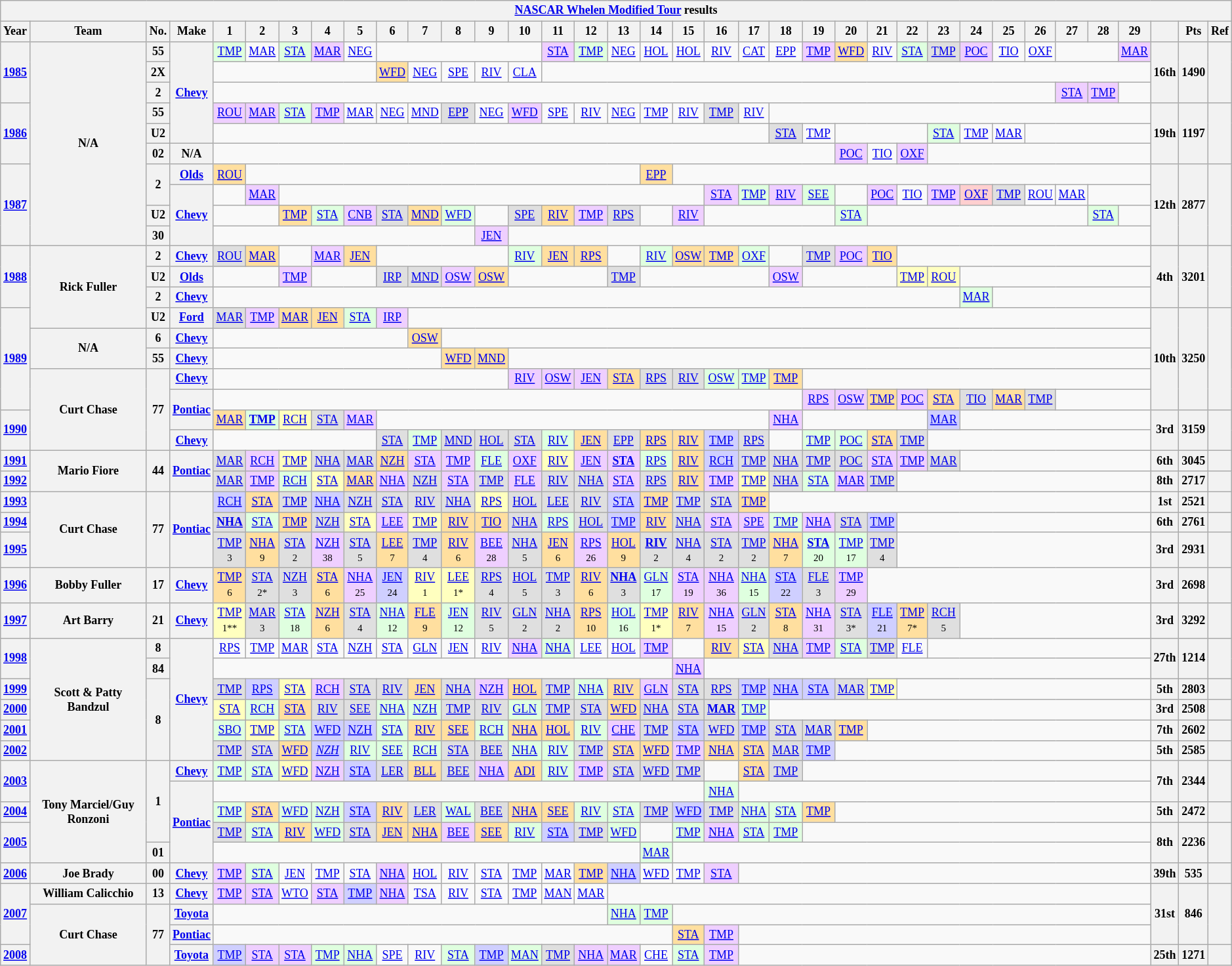<table class="wikitable" style="text-align:center; font-size:75%">
<tr>
<th colspan=38><a href='#'>NASCAR Whelen Modified Tour</a> results</th>
</tr>
<tr>
<th>Year</th>
<th>Team</th>
<th>No.</th>
<th>Make</th>
<th>1</th>
<th>2</th>
<th>3</th>
<th>4</th>
<th>5</th>
<th>6</th>
<th>7</th>
<th>8</th>
<th>9</th>
<th>10</th>
<th>11</th>
<th>12</th>
<th>13</th>
<th>14</th>
<th>15</th>
<th>16</th>
<th>17</th>
<th>18</th>
<th>19</th>
<th>20</th>
<th>21</th>
<th>22</th>
<th>23</th>
<th>24</th>
<th>25</th>
<th>26</th>
<th>27</th>
<th>28</th>
<th>29</th>
<th></th>
<th>Pts</th>
<th>Ref</th>
</tr>
<tr>
<th rowspan=3><a href='#'>1985</a></th>
<th rowspan=10>N/A</th>
<th>55</th>
<th rowspan=5><a href='#'>Chevy</a></th>
<td style="background:#DFFFDF;"><a href='#'>TMP</a><br></td>
<td><a href='#'>MAR</a></td>
<td style="background:#DFFFDF;"><a href='#'>STA</a><br></td>
<td style="background:#EFCFFF;"><a href='#'>MAR</a><br></td>
<td><a href='#'>NEG</a></td>
<td colspan=5></td>
<td style="background:#EFCFFF;"><a href='#'>STA</a><br></td>
<td style="background:#DFFFDF;"><a href='#'>TMP</a><br></td>
<td><a href='#'>NEG</a></td>
<td><a href='#'>HOL</a></td>
<td><a href='#'>HOL</a></td>
<td><a href='#'>RIV</a></td>
<td><a href='#'>CAT</a></td>
<td><a href='#'>EPP</a></td>
<td style="background:#EFCFFF;"><a href='#'>TMP</a><br></td>
<td style="background:#FFDF9F;"><a href='#'>WFD</a><br></td>
<td><a href='#'>RIV</a></td>
<td style="background:#DFFFDF;"><a href='#'>STA</a><br></td>
<td style="background:#DFDFDF;"><a href='#'>TMP</a><br></td>
<td style="background:#EFCFFF;"><a href='#'>POC</a><br></td>
<td><a href='#'>TIO</a></td>
<td><a href='#'>OXF</a></td>
<td colspan=2></td>
<td style="background:#EFCFFF;"><a href='#'>MAR</a><br></td>
<th rowspan=3>16th</th>
<th rowspan=3>1490</th>
<th rowspan=3></th>
</tr>
<tr>
<th>2X</th>
<td colspan=5></td>
<td style="background:#FFDF9F;"><a href='#'>WFD</a><br></td>
<td><a href='#'>NEG</a></td>
<td><a href='#'>SPE</a></td>
<td><a href='#'>RIV</a></td>
<td><a href='#'>CLA</a></td>
<td colspan=19></td>
</tr>
<tr>
<th>2</th>
<td colspan=26></td>
<td style="background:#EFCFFF;"><a href='#'>STA</a><br></td>
<td style="background:#EFCFFF;"><a href='#'>TMP</a><br></td>
<td></td>
</tr>
<tr>
<th rowspan=3><a href='#'>1986</a></th>
<th>55</th>
<td style="background:#EFCFFF;"><a href='#'>ROU</a><br></td>
<td style="background:#EFCFFF;"><a href='#'>MAR</a><br></td>
<td style="background:#DFFFDF;"><a href='#'>STA</a><br></td>
<td style="background:#EFCFFF;"><a href='#'>TMP</a><br></td>
<td><a href='#'>MAR</a></td>
<td><a href='#'>NEG</a></td>
<td><a href='#'>MND</a></td>
<td style="background:#DFDFDF;"><a href='#'>EPP</a><br></td>
<td><a href='#'>NEG</a></td>
<td style="background:#EFCFFF;"><a href='#'>WFD</a><br></td>
<td><a href='#'>SPE</a></td>
<td><a href='#'>RIV</a></td>
<td><a href='#'>NEG</a></td>
<td><a href='#'>TMP</a></td>
<td><a href='#'>RIV</a></td>
<td style="background:#DFDFDF;"><a href='#'>TMP</a><br></td>
<td><a href='#'>RIV</a></td>
<td colspan=12></td>
<th rowspan=3>19th</th>
<th rowspan=3>1197</th>
<th rowspan=3></th>
</tr>
<tr>
<th>U2</th>
<td colspan=17></td>
<td style="background:#DFDFDF;"><a href='#'>STA</a><br></td>
<td><a href='#'>TMP</a></td>
<td colspan=3></td>
<td style="background:#DFFFDF;"><a href='#'>STA</a><br></td>
<td><a href='#'>TMP</a></td>
<td><a href='#'>MAR</a></td>
<td colspan=4></td>
</tr>
<tr>
<th>02</th>
<th>N/A</th>
<td colspan=19></td>
<td style="background:#EFCFFF;"><a href='#'>POC</a><br></td>
<td><a href='#'>TIO</a></td>
<td style="background:#EFCFFF;"><a href='#'>OXF</a><br></td>
<td colspan=7></td>
</tr>
<tr>
<th rowspan=4><a href='#'>1987</a></th>
<th rowspan=2>2</th>
<th><a href='#'>Olds</a></th>
<td style="background:#FFDF9F;"><a href='#'>ROU</a><br></td>
<td colspan=12></td>
<td style="background:#FFDF9F;"><a href='#'>EPP</a><br></td>
<td colspan=15></td>
<th rowspan=4>12th</th>
<th rowspan=4>2877</th>
<th rowspan=4></th>
</tr>
<tr>
<th rowspan=3><a href='#'>Chevy</a></th>
<td></td>
<td style="background:#EFCFFF;"><a href='#'>MAR</a><br></td>
<td colspan=13></td>
<td style="background:#EFCFFF;"><a href='#'>STA</a><br></td>
<td style="background:#DFFFDF;"><a href='#'>TMP</a><br></td>
<td style="background:#EFCFFF;"><a href='#'>RIV</a><br></td>
<td style="background:#DFFFDF;"><a href='#'>SEE</a><br></td>
<td></td>
<td style="background:#EFCFFF;"><a href='#'>POC</a><br></td>
<td><a href='#'>TIO</a></td>
<td style="background:#EFCFFF;"><a href='#'>TMP</a><br></td>
<td style="background:#FFCFCF;"><a href='#'>OXF</a><br></td>
<td style="background:#DFDFDF;"><a href='#'>TMP</a><br></td>
<td><a href='#'>ROU</a></td>
<td><a href='#'>MAR</a></td>
<td colspan=2></td>
</tr>
<tr>
<th>U2</th>
<td colspan=2></td>
<td style="background:#FFDF9F;"><a href='#'>TMP</a><br></td>
<td style="background:#DFFFDF;"><a href='#'>STA</a><br></td>
<td style="background:#EFCFFF;"><a href='#'>CNB</a><br></td>
<td style="background:#DFDFDF;"><a href='#'>STA</a><br></td>
<td style="background:#FFDF9F;"><a href='#'>MND</a><br></td>
<td style="background:#DFFFDF;"><a href='#'>WFD</a><br></td>
<td></td>
<td style="background:#DFDFDF;"><a href='#'>SPE</a><br></td>
<td style="background:#FFDF9F;"><a href='#'>RIV</a><br></td>
<td style="background:#EFCFFF;"><a href='#'>TMP</a><br></td>
<td style="background:#DFDFDF;"><a href='#'>RPS</a><br></td>
<td></td>
<td style="background:#EFCFFF;"><a href='#'>RIV</a><br></td>
<td colspan=4></td>
<td style="background:#DFFFDF;"><a href='#'>STA</a><br></td>
<td colspan=7></td>
<td style="background:#DFFFDF;"><a href='#'>STA</a><br></td>
<td></td>
</tr>
<tr>
<th>30</th>
<td colspan=8></td>
<td style="background:#EFCFFF;"><a href='#'>JEN</a><br></td>
<td colspan=20></td>
</tr>
<tr>
<th rowspan=3><a href='#'>1988</a></th>
<th rowspan=4>Rick Fuller</th>
<th>2</th>
<th><a href='#'>Chevy</a></th>
<td style="background:#DFDFDF;"><a href='#'>ROU</a><br></td>
<td style="background:#FFDF9F;"><a href='#'>MAR</a><br></td>
<td></td>
<td style="background:#EFCFFF;"><a href='#'>MAR</a><br></td>
<td style="background:#FFDF9F;"><a href='#'>JEN</a><br></td>
<td colspan=4></td>
<td style="background:#DFFFDF;"><a href='#'>RIV</a><br></td>
<td style="background:#FFDF9F;"><a href='#'>JEN</a><br></td>
<td style="background:#FFDF9F;"><a href='#'>RPS</a><br></td>
<td></td>
<td style="background:#DFFFDF;"><a href='#'>RIV</a><br></td>
<td style="background:#FFDF9F;"><a href='#'>OSW</a><br></td>
<td style="background:#FFDF9F;"><a href='#'>TMP</a><br></td>
<td style="background:#DFFFDF;"><a href='#'>OXF</a><br></td>
<td></td>
<td style="background:#DFDFDF;"><a href='#'>TMP</a><br></td>
<td style="background:#EFCFFF;"><a href='#'>POC</a><br></td>
<td style="background:#FFDF9F;"><a href='#'>TIO</a><br></td>
<td colspan=8></td>
<th rowspan=3>4th</th>
<th rowspan=3>3201</th>
<th rowspan=3></th>
</tr>
<tr>
<th>U2</th>
<th><a href='#'>Olds</a></th>
<td colspan=2></td>
<td style="background:#EFCFFF;"><a href='#'>TMP</a><br></td>
<td colspan=2></td>
<td style="background:#DFDFDF;"><a href='#'>IRP</a><br></td>
<td style="background:#DFDFDF;"><a href='#'>MND</a><br></td>
<td style="background:#EFCFFF;"><a href='#'>OSW</a><br></td>
<td style="background:#FFDF9F;"><a href='#'>OSW</a><br></td>
<td colspan=3></td>
<td style="background:#DFDFDF;"><a href='#'>TMP</a><br></td>
<td colspan=4></td>
<td style="background:#EFCFFF;"><a href='#'>OSW</a><br></td>
<td colspan=3></td>
<td style="background:#FFFFBF;"><a href='#'>TMP</a><br></td>
<td style="background:#FFFFBF;"><a href='#'>ROU</a><br></td>
<td colspan=6></td>
</tr>
<tr>
<th>2</th>
<th><a href='#'>Chevy</a></th>
<td colspan=23></td>
<td style="background:#DFFFDF;"><a href='#'>MAR</a><br></td>
<td colspan=5></td>
</tr>
<tr>
<th rowspan=5><a href='#'>1989</a></th>
<th>U2</th>
<th><a href='#'>Ford</a></th>
<td style="background:#DFDFDF;"><a href='#'>MAR</a><br></td>
<td style="background:#EFCFFF;"><a href='#'>TMP</a><br></td>
<td style="background:#FFDF9F;"><a href='#'>MAR</a><br></td>
<td style="background:#FFDF9F;"><a href='#'>JEN</a><br></td>
<td style="background:#DFFFDF;"><a href='#'>STA</a><br></td>
<td style="background:#EFCFFF;"><a href='#'>IRP</a><br></td>
<td colspan=23></td>
<th rowspan=5>10th</th>
<th rowspan=5>3250</th>
<th rowspan=5></th>
</tr>
<tr>
<th rowspan=2>N/A</th>
<th>6</th>
<th><a href='#'>Chevy</a></th>
<td colspan=6></td>
<td style="background:#FFDF9F;"><a href='#'>OSW</a><br></td>
<td colspan=22></td>
</tr>
<tr>
<th>55</th>
<th><a href='#'>Chevy</a></th>
<td colspan=7></td>
<td style="background:#FFDF9F;"><a href='#'>WFD</a><br></td>
<td style="background:#FFDF9F;"><a href='#'>MND</a><br></td>
<td colspan=20></td>
</tr>
<tr>
<th rowspan=4>Curt Chase</th>
<th rowspan=4>77</th>
<th><a href='#'>Chevy</a></th>
<td colspan=9></td>
<td style="background:#EFCFFF;"><a href='#'>RIV</a><br></td>
<td style="background:#EFCFFF;"><a href='#'>OSW</a><br></td>
<td style="background:#EFCFFF;"><a href='#'>JEN</a><br></td>
<td style="background:#FFDF9F;"><a href='#'>STA</a><br></td>
<td style="background:#DFDFDF;"><a href='#'>RPS</a><br></td>
<td style="background:#DFDFDF;"><a href='#'>RIV</a><br></td>
<td style="background:#DFFFDF;"><a href='#'>OSW</a><br></td>
<td style="background:#DFFFDF;"><a href='#'>TMP</a><br></td>
<td style="background:#FFDF9F;"><a href='#'>TMP</a><br></td>
<td colspan=11></td>
</tr>
<tr>
<th rowspan=2><a href='#'>Pontiac</a></th>
<td colspan=18></td>
<td style="background:#EFCFFF;"><a href='#'>RPS</a><br></td>
<td style="background:#EFCFFF;"><a href='#'>OSW</a><br></td>
<td style="background:#FFDF9F;"><a href='#'>TMP</a><br></td>
<td style="background:#EFCFFF;"><a href='#'>POC</a><br></td>
<td style="background:#FFDF9F;"><a href='#'>STA</a><br></td>
<td style="background:#DFDFDF;"><a href='#'>TIO</a><br></td>
<td style="background:#FFDF9F;"><a href='#'>MAR</a><br></td>
<td style="background:#DFDFDF;"><a href='#'>TMP</a><br></td>
<td colspan=3></td>
</tr>
<tr>
<th rowspan=2><a href='#'>1990</a></th>
<td style="background:#FFDF9F;"><a href='#'>MAR</a><br></td>
<td style="background:#DFFFDF;"><strong><a href='#'>TMP</a></strong><br></td>
<td style="background:#FFFFBF;"><a href='#'>RCH</a><br></td>
<td style="background:#DFDFDF;"><a href='#'>STA</a><br></td>
<td style="background:#EFCFFF;"><a href='#'>MAR</a><br></td>
<td colspan=12></td>
<td style="background:#EFCFFF;"><a href='#'>NHA</a><br></td>
<td colspan=4></td>
<td style="background:#CFCFFF;"><a href='#'>MAR</a><br></td>
<td colspan=6></td>
<th rowspan=2>3rd</th>
<th rowspan=2>3159</th>
<th rowspan=2></th>
</tr>
<tr>
<th><a href='#'>Chevy</a></th>
<td colspan=5></td>
<td style="background:#DFDFDF;"><a href='#'>STA</a><br></td>
<td style="background:#DFFFDF;"><a href='#'>TMP</a><br></td>
<td style="background:#DFDFDF;"><a href='#'>MND</a><br></td>
<td style="background:#DFDFDF;"><a href='#'>HOL</a><br></td>
<td style="background:#DFDFDF;"><a href='#'>STA</a><br></td>
<td style="background:#DFFFDF;"><a href='#'>RIV</a><br></td>
<td style="background:#FFDF9F;"><a href='#'>JEN</a><br></td>
<td style="background:#DFDFDF;"><a href='#'>EPP</a><br></td>
<td style="background:#FFDF9F;"><a href='#'>RPS</a><br></td>
<td style="background:#FFDF9F;"><a href='#'>RIV</a><br></td>
<td style="background:#CFCFFF;"><a href='#'>TMP</a><br></td>
<td style="background:#DFDFDF;"><a href='#'>RPS</a><br></td>
<td></td>
<td style="background:#DFFFDF;"><a href='#'>TMP</a><br></td>
<td style="background:#DFFFDF;"><a href='#'>POC</a><br></td>
<td style="background:#FFDF9F;"><a href='#'>STA</a><br></td>
<td style="background:#DFDFDF;"><a href='#'>TMP</a><br></td>
<td colspan=7></td>
</tr>
<tr>
<th><a href='#'>1991</a></th>
<th rowspan=2>Mario Fiore</th>
<th rowspan=2>44</th>
<th rowspan=2><a href='#'>Pontiac</a></th>
<td style="background:#DFDFDF;"><a href='#'>MAR</a><br></td>
<td style="background:#EFCFFF;"><a href='#'>RCH</a><br></td>
<td style="background:#FFFFBF;"><a href='#'>TMP</a><br></td>
<td style="background:#DFDFDF;"><a href='#'>NHA</a><br></td>
<td style="background:#DFDFDF;"><a href='#'>MAR</a><br></td>
<td style="background:#FFDF9F;"><a href='#'>NZH</a><br></td>
<td style="background:#EFCFFF;"><a href='#'>STA</a><br></td>
<td style="background:#EFCFFF;"><a href='#'>TMP</a><br></td>
<td style="background:#DFFFDF;"><a href='#'>FLE</a><br></td>
<td style="background:#EFCFFF;"><a href='#'>OXF</a><br></td>
<td style="background:#FFFFBF;"><a href='#'>RIV</a><br></td>
<td style="background:#EFCFFF;"><a href='#'>JEN</a><br></td>
<td style="background:#EFCFFF;"><strong><a href='#'>STA</a></strong><br></td>
<td style="background:#DFFFDF;"><a href='#'>RPS</a><br></td>
<td style="background:#FFDF9F;"><a href='#'>RIV</a><br></td>
<td style="background:#CFCFFF;"><a href='#'>RCH</a><br></td>
<td style="background:#DFDFDF;"><a href='#'>TMP</a><br></td>
<td style="background:#DFDFDF;"><a href='#'>NHA</a><br></td>
<td style="background:#DFDFDF;"><a href='#'>TMP</a><br></td>
<td style="background:#DFDFDF;"><a href='#'>POC</a><br></td>
<td style="background:#EFCFFF;"><a href='#'>STA</a><br></td>
<td style="background:#EFCFFF;"><a href='#'>TMP</a><br></td>
<td style="background:#DFDFDF;"><a href='#'>MAR</a><br></td>
<td colspan=6></td>
<th>6th</th>
<th>3045</th>
<th></th>
</tr>
<tr>
<th><a href='#'>1992</a></th>
<td style="background:#DFDFDF;"><a href='#'>MAR</a><br></td>
<td style="background:#EFCFFF;"><a href='#'>TMP</a><br></td>
<td style="background:#DFFFDF;"><a href='#'>RCH</a><br></td>
<td style="background:#FFFFBF;"><a href='#'>STA</a><br></td>
<td style="background:#FFDF9F;"><a href='#'>MAR</a><br></td>
<td style="background:#EFCFFF;"><a href='#'>NHA</a><br></td>
<td style="background:#DFDFDF;"><a href='#'>NZH</a><br></td>
<td style="background:#EFCFFF;"><a href='#'>STA</a><br></td>
<td style="background:#DFDFDF;"><a href='#'>TMP</a><br></td>
<td style="background:#EFCFFF;"><a href='#'>FLE</a><br></td>
<td style="background:#DFDFDF;"><a href='#'>RIV</a><br></td>
<td style="background:#DFDFDF;"><a href='#'>NHA</a><br></td>
<td style="background:#EFCFFF;"><a href='#'>STA</a><br></td>
<td style="background:#DFDFDF;"><a href='#'>RPS</a><br></td>
<td style="background:#FFDF9F;"><a href='#'>RIV</a><br></td>
<td style="background:#EFCFFF;"><a href='#'>TMP</a><br></td>
<td style="background:#FFFFBF;"><a href='#'>TMP</a><br></td>
<td style="background:#DFDFDF;"><a href='#'>NHA</a><br></td>
<td style="background:#DFFFDF;"><a href='#'>STA</a><br></td>
<td style="background:#EFCFFF;"><a href='#'>MAR</a><br></td>
<td style="background:#DFDFDF;"><a href='#'>TMP</a><br></td>
<td colspan=8></td>
<th>8th</th>
<th>2717</th>
<th></th>
</tr>
<tr>
<th><a href='#'>1993</a></th>
<th rowspan=3>Curt Chase</th>
<th rowspan=3>77</th>
<th rowspan=3><a href='#'>Pontiac</a></th>
<td style="background:#CFCFFF;"><a href='#'>RCH</a><br></td>
<td style="background:#FFDF9F;"><a href='#'>STA</a><br></td>
<td style="background:#DFDFDF;"><a href='#'>TMP</a><br></td>
<td style="background:#CFCFFF;"><a href='#'>NHA</a><br></td>
<td style="background:#DFDFDF;"><a href='#'>NZH</a><br></td>
<td style="background:#DFDFDF;"><a href='#'>STA</a><br></td>
<td style="background:#DFDFDF;"><a href='#'>RIV</a><br></td>
<td style="background:#DFDFDF;"><a href='#'>NHA</a><br></td>
<td style="background:#FFFFBF;"><a href='#'>RPS</a><br></td>
<td style="background:#DFDFDF;"><a href='#'>HOL</a><br></td>
<td style="background:#DFDFDF;"><a href='#'>LEE</a><br></td>
<td style="background:#DFDFDF;"><a href='#'>RIV</a><br></td>
<td style="background:#CFCFFF;"><a href='#'>STA</a><br></td>
<td style="background:#FFDF9F;"><a href='#'>TMP</a><br></td>
<td style="background:#DFDFDF;"><a href='#'>TMP</a><br></td>
<td style="background:#DFDFDF;"><a href='#'>STA</a><br></td>
<td style="background:#FFDF9F;"><a href='#'>TMP</a><br></td>
<td colspan=12></td>
<th>1st</th>
<th>2521</th>
<th></th>
</tr>
<tr>
<th><a href='#'>1994</a></th>
<td style="background:#DFDFDF;"><strong><a href='#'>NHA</a></strong><br></td>
<td style="background:#DFFFDF;"><a href='#'>STA</a><br></td>
<td style="background:#FFDF9F;"><a href='#'>TMP</a><br></td>
<td style="background:#DFDFDF;"><a href='#'>NZH</a><br></td>
<td style="background:#FFFFBF;"><a href='#'>STA</a><br></td>
<td style="background:#EFCFFF;"><a href='#'>LEE</a><br></td>
<td style="background:#FFFFBF;"><a href='#'>TMP</a><br></td>
<td style="background:#FFDF9F;"><a href='#'>RIV</a><br></td>
<td style="background:#FFDF9F;"><a href='#'>TIO</a><br></td>
<td style="background:#DFDFDF;"><a href='#'>NHA</a><br></td>
<td style="background:#DFFFDF;"><a href='#'>RPS</a><br></td>
<td style="background:#DFDFDF;"><a href='#'>HOL</a><br></td>
<td style="background:#CFCFFF;"><a href='#'>TMP</a><br></td>
<td style="background:#FFDF9F;"><a href='#'>RIV</a><br></td>
<td style="background:#DFDFDF;"><a href='#'>NHA</a><br></td>
<td style="background:#EFCFFF;"><a href='#'>STA</a><br></td>
<td style="background:#EFCFFF;"><a href='#'>SPE</a><br></td>
<td style="background:#DFFFDF;"><a href='#'>TMP</a><br></td>
<td style="background:#EFCFFF;"><a href='#'>NHA</a><br></td>
<td style="background:#DFDFDF;"><a href='#'>STA</a><br></td>
<td style="background:#CFCFFF;"><a href='#'>TMP</a><br></td>
<td colspan=8></td>
<th>6th</th>
<th>2761</th>
<th></th>
</tr>
<tr>
<th><a href='#'>1995</a></th>
<td style="background:#DFDFDF;"><a href='#'>TMP</a><br><small>3</small></td>
<td style="background:#FFDF9F;"><a href='#'>NHA</a><br><small>9</small></td>
<td style="background:#DFDFDF;"><a href='#'>STA</a><br><small>2</small></td>
<td style="background:#EFCFFF;"><a href='#'>NZH</a><br><small>38</small></td>
<td style="background:#DFDFDF;"><a href='#'>STA</a><br><small>5</small></td>
<td style="background:#FFDF9F;"><a href='#'>LEE</a><br><small>7</small></td>
<td style="background:#DFDFDF;"><a href='#'>TMP</a><br><small>4</small></td>
<td style="background:#FFDF9F;"><a href='#'>RIV</a><br><small>6</small></td>
<td style="background:#EFCFFF;"><a href='#'>BEE</a><br><small>28</small></td>
<td style="background:#DFDFDF;"><a href='#'>NHA</a><br><small>5</small></td>
<td style="background:#FFDF9F;"><a href='#'>JEN</a><br><small>6</small></td>
<td style="background:#EFCFFF;"><a href='#'>RPS</a><br><small>26</small></td>
<td style="background:#FFDF9F;"><a href='#'>HOL</a><br><small>9</small></td>
<td style="background:#DFDFDF;"><strong><a href='#'>RIV</a></strong><br><small>2</small></td>
<td style="background:#DFDFDF;"><a href='#'>NHA</a><br><small>4</small></td>
<td style="background:#DFDFDF;"><a href='#'>STA</a><br><small>2</small></td>
<td style="background:#DFDFDF;"><a href='#'>TMP</a><br><small>2</small></td>
<td style="background:#FFDF9F;"><a href='#'>NHA</a><br><small>7</small></td>
<td style="background:#DFFFDF;"><strong><a href='#'>STA</a></strong><br><small>20</small></td>
<td style="background:#DFFFDF;"><a href='#'>TMP</a><br><small>17</small></td>
<td style="background:#DFDFDF;"><a href='#'>TMP</a><br><small>4</small></td>
<td colspan=8></td>
<th>3rd</th>
<th>2931</th>
<th></th>
</tr>
<tr>
<th><a href='#'>1996</a></th>
<th>Bobby Fuller</th>
<th>17</th>
<th><a href='#'>Chevy</a></th>
<td style="background:#FFDF9F;"><a href='#'>TMP</a><br><small>6</small></td>
<td style="background:#DFDFDF;"><a href='#'>STA</a><br><small>2*</small></td>
<td style="background:#DFDFDF;"><a href='#'>NZH</a><br><small>3</small></td>
<td style="background:#FFDF9F;"><a href='#'>STA</a><br><small>6</small></td>
<td style="background:#EFCFFF;"><a href='#'>NHA</a><br><small>25</small></td>
<td style="background:#CFCFFF;"><a href='#'>JEN</a><br><small>24</small></td>
<td style="background:#FFFFBF;"><a href='#'>RIV</a><br><small>1</small></td>
<td style="background:#FFFFBF;"><a href='#'>LEE</a><br><small>1*</small></td>
<td style="background:#DFDFDF;"><a href='#'>RPS</a><br><small>4</small></td>
<td style="background:#DFDFDF;"><a href='#'>HOL</a><br><small>5</small></td>
<td style="background:#DFDFDF;"><a href='#'>TMP</a><br><small>3</small></td>
<td style="background:#FFDF9F;"><a href='#'>RIV</a><br><small>6</small></td>
<td style="background:#DFDFDF;"><strong><a href='#'>NHA</a></strong><br><small>3</small></td>
<td style="background:#DFFFDF;"><a href='#'>GLN</a><br><small>17</small></td>
<td style="background:#EFCFFF;"><a href='#'>STA</a><br><small>19</small></td>
<td style="background:#EFCFFF;"><a href='#'>NHA</a><br><small>36</small></td>
<td style="background:#DFFFDF;"><a href='#'>NHA</a><br><small>15</small></td>
<td style="background:#CFCFFF;"><a href='#'>STA</a><br><small>22</small></td>
<td style="background:#DFDFDF;"><a href='#'>FLE</a><br><small>3</small></td>
<td style="background:#EFCFFF;"><a href='#'>TMP</a><br><small>29</small></td>
<td colspan=9></td>
<th>3rd</th>
<th>2698</th>
<th></th>
</tr>
<tr>
<th><a href='#'>1997</a></th>
<th>Art Barry</th>
<th>21</th>
<th><a href='#'>Chevy</a></th>
<td style="background:#FFFFBF;"><a href='#'>TMP</a><br><small>1**</small></td>
<td style="background:#DFDFDF;"><a href='#'>MAR</a><br><small>3</small></td>
<td style="background:#DFFFDF;"><a href='#'>STA</a><br><small>18</small></td>
<td style="background:#FFDF9F;"><a href='#'>NZH</a><br><small>6</small></td>
<td style="background:#DFDFDF;"><a href='#'>STA</a><br><small>4</small></td>
<td style="background:#DFFFDF;"><a href='#'>NHA</a><br><small>12</small></td>
<td style="background:#FFDF9F;"><a href='#'>FLE</a><br><small>9</small></td>
<td style="background:#DFFFDF;"><a href='#'>JEN</a><br><small>12</small></td>
<td style="background:#DFDFDF;"><a href='#'>RIV</a><br><small>5</small></td>
<td style="background:#DFDFDF;"><a href='#'>GLN</a><br><small>2</small></td>
<td style="background:#DFDFDF;"><a href='#'>NHA</a><br><small>2</small></td>
<td style="background:#FFDF9F;"><a href='#'>RPS</a><br><small>10</small></td>
<td style="background:#DFFFDF;"><a href='#'>HOL</a><br><small>16</small></td>
<td style="background:#FFFFBF;"><a href='#'>TMP</a><br><small>1*</small></td>
<td style="background:#FFDF9F;"><a href='#'>RIV</a><br><small>7</small></td>
<td style="background:#EFCFFF;"><a href='#'>NHA</a><br><small>15</small></td>
<td style="background:#DFDFDF;"><a href='#'>GLN</a><br><small>2</small></td>
<td style="background:#FFDF9F;"><a href='#'>STA</a><br><small>8</small></td>
<td style="background:#EFCFFF;"><a href='#'>NHA</a><br><small>31</small></td>
<td style="background:#DFDFDF;"><a href='#'>STA</a><br><small>3*</small></td>
<td style="background:#CFCFFF;"><a href='#'>FLE</a><br><small>21</small></td>
<td style="background:#FFDF9F;"><a href='#'>TMP</a><br><small>7*</small></td>
<td style="background:#DFDFDF;"><a href='#'>RCH</a><br><small>5</small></td>
<td colspan=6></td>
<th>3rd</th>
<th>3292</th>
<th></th>
</tr>
<tr>
<th rowspan=2><a href='#'>1998</a></th>
<th rowspan=6>Scott & Patty Bandzul</th>
<th>8</th>
<th rowspan=6><a href='#'>Chevy</a></th>
<td><a href='#'>RPS</a></td>
<td><a href='#'>TMP</a></td>
<td><a href='#'>MAR</a></td>
<td><a href='#'>STA</a></td>
<td><a href='#'>NZH</a></td>
<td><a href='#'>STA</a></td>
<td><a href='#'>GLN</a></td>
<td><a href='#'>JEN</a></td>
<td><a href='#'>RIV</a></td>
<td style="background:#EFCFFF;"><a href='#'>NHA</a><br></td>
<td style="background:#DFFFDF;"><a href='#'>NHA</a><br></td>
<td><a href='#'>LEE</a></td>
<td><a href='#'>HOL</a></td>
<td style="background:#EFCFFF;"><a href='#'>TMP</a><br></td>
<td></td>
<td style="background:#FFDF9F;"><a href='#'>RIV</a><br></td>
<td style="background:#FFFFBF;"><a href='#'>STA</a><br></td>
<td style="background:#DFDFDF;"><a href='#'>NHA</a><br></td>
<td style="background:#EFCFFF;"><a href='#'>TMP</a><br></td>
<td style="background:#DFFFDF;"><a href='#'>STA</a><br></td>
<td style="background:#DFDFDF;"><a href='#'>TMP</a><br></td>
<td><a href='#'>FLE</a></td>
<td colspan=7></td>
<th rowspan=2>27th</th>
<th rowspan=2>1214</th>
<th rowspan=2></th>
</tr>
<tr>
<th>84</th>
<td colspan=14></td>
<td style="background:#EFCFFF;"><a href='#'>NHA</a><br></td>
<td colspan=14></td>
</tr>
<tr>
<th><a href='#'>1999</a></th>
<th rowspan=4>8</th>
<td style="background:#DFDFDF;"><a href='#'>TMP</a><br></td>
<td style="background:#CFCFFF;"><a href='#'>RPS</a><br></td>
<td style="background:#FFFFBF;"><a href='#'>STA</a><br></td>
<td style="background:#EFCFFF;"><a href='#'>RCH</a><br></td>
<td style="background:#DFDFDF;"><a href='#'>STA</a><br></td>
<td style="background:#DFDFDF;"><a href='#'>RIV</a><br></td>
<td style="background:#FFDF9F;"><a href='#'>JEN</a><br></td>
<td style="background:#DFDFDF;"><a href='#'>NHA</a><br></td>
<td style="background:#EFCFFF;"><a href='#'>NZH</a><br></td>
<td style="background:#FFDF9F;"><a href='#'>HOL</a><br></td>
<td style="background:#DFDFDF;"><a href='#'>TMP</a><br></td>
<td style="background:#DFFFDF;"><a href='#'>NHA</a><br></td>
<td style="background:#FFDF9F;"><a href='#'>RIV</a><br></td>
<td style="background:#EFCFFF;"><a href='#'>GLN</a><br></td>
<td style="background:#DFDFDF;"><a href='#'>STA</a><br></td>
<td style="background:#DFDFDF;"><a href='#'>RPS</a><br></td>
<td style="background:#CFCFFF;"><a href='#'>TMP</a><br></td>
<td style="background:#CFCFFF;"><a href='#'>NHA</a><br></td>
<td style="background:#CFCFFF;"><a href='#'>STA</a><br></td>
<td style="background:#DFDFDF;"><a href='#'>MAR</a><br></td>
<td style="background:#FFFFBF;"><a href='#'>TMP</a><br></td>
<td colspan=8></td>
<th>5th</th>
<th>2803</th>
<th></th>
</tr>
<tr>
<th><a href='#'>2000</a></th>
<td style="background:#FFFFBF;"><a href='#'>STA</a><br></td>
<td style="background:#DFFFDF;"><a href='#'>RCH</a><br></td>
<td style="background:#FFDF9F;"><a href='#'>STA</a><br></td>
<td style="background:#DFDFDF;"><a href='#'>RIV</a><br></td>
<td style="background:#DFDFDF;"><a href='#'>SEE</a><br></td>
<td style="background:#DFFFDF;"><a href='#'>NHA</a><br></td>
<td style="background:#DFFFDF;"><a href='#'>NZH</a><br></td>
<td style="background:#DFDFDF;"><a href='#'>TMP</a><br></td>
<td style="background:#DFDFDF;"><a href='#'>RIV</a><br></td>
<td style="background:#DFFFDF;"><a href='#'>GLN</a><br></td>
<td style="background:#DFDFDF;"><a href='#'>TMP</a><br></td>
<td style="background:#DFDFDF;"><a href='#'>STA</a><br></td>
<td style="background:#FFDF9F;"><a href='#'>WFD</a><br></td>
<td style="background:#DFDFDF;"><a href='#'>NHA</a><br></td>
<td style="background:#DFDFDF;"><a href='#'>STA</a><br></td>
<td style="background:#DFDFDF;"><strong><a href='#'>MAR</a></strong><br></td>
<td style="background:#DFFFDF;"><a href='#'>TMP</a><br></td>
<td colspan=12></td>
<th>3rd</th>
<th>2508</th>
<th></th>
</tr>
<tr>
<th><a href='#'>2001</a></th>
<td style="background:#DFFFDF;"><a href='#'>SBO</a><br></td>
<td style="background:#FFFFBF;"><a href='#'>TMP</a><br></td>
<td style="background:#DFFFDF;"><a href='#'>STA</a><br></td>
<td style="background:#CFCFFF;"><a href='#'>WFD</a><br></td>
<td style="background:#CFCFFF;"><a href='#'>NZH</a><br></td>
<td style="background:#DFFFDF;"><a href='#'>STA</a><br></td>
<td style="background:#FFDF9F;"><a href='#'>RIV</a><br></td>
<td style="background:#FFDF9F;"><a href='#'>SEE</a><br></td>
<td style="background:#DFFFDF;"><a href='#'>RCH</a><br></td>
<td style="background:#FFDF9F;"><a href='#'>NHA</a><br></td>
<td style="background:#FFDF9F;"><a href='#'>HOL</a><br></td>
<td style="background:#DFFFDF;"><a href='#'>RIV</a><br></td>
<td style="background:#EFCFFF;"><a href='#'>CHE</a><br></td>
<td style="background:#DFDFDF;"><a href='#'>TMP</a><br></td>
<td style="background:#CFCFFF;"><a href='#'>STA</a><br></td>
<td style="background:#DFDFDF;"><a href='#'>WFD</a><br></td>
<td style="background:#CFCFFF;"><a href='#'>TMP</a><br></td>
<td style="background:#DFDFDF;"><a href='#'>STA</a><br></td>
<td style="background:#DFDFDF;"><a href='#'>MAR</a><br></td>
<td style="background:#FFDF9F;"><a href='#'>TMP</a><br></td>
<td colspan=9></td>
<th>7th</th>
<th>2602</th>
<th></th>
</tr>
<tr>
<th><a href='#'>2002</a></th>
<td style="background:#DFDFDF;"><a href='#'>TMP</a><br></td>
<td style="background:#DFDFDF;"><a href='#'>STA</a><br></td>
<td style="background:#FFDF9F;"><a href='#'>WFD</a><br></td>
<td style="background:#CFCFFF;"><em><a href='#'>NZH</a></em><br></td>
<td style="background:#DFFFDF;"><a href='#'>RIV</a><br></td>
<td style="background:#DFFFDF;"><a href='#'>SEE</a><br></td>
<td style="background:#DFFFDF;"><a href='#'>RCH</a><br></td>
<td style="background:#DFDFDF;"><a href='#'>STA</a><br></td>
<td style="background:#DFDFDF;"><a href='#'>BEE</a><br></td>
<td style="background:#DFFFDF;"><a href='#'>NHA</a><br></td>
<td style="background:#DFFFDF;"><a href='#'>RIV</a><br></td>
<td style="background:#DFDFDF;"><a href='#'>TMP</a><br></td>
<td style="background:#FFDF9F;"><a href='#'>STA</a><br></td>
<td style="background:#FFDF9F;"><a href='#'>WFD</a><br></td>
<td style="background:#EFCFFF;"><a href='#'>TMP</a><br></td>
<td style="background:#FFDF9F;"><a href='#'>NHA</a><br></td>
<td style="background:#FFDF9F;"><a href='#'>STA</a><br></td>
<td style="background:#DFDFDF;"><a href='#'>MAR</a><br></td>
<td style="background:#CFCFFF;"><a href='#'>TMP</a><br></td>
<td colspan=10></td>
<th>5th</th>
<th>2585</th>
<th></th>
</tr>
<tr>
<th rowspan=2><a href='#'>2003</a></th>
<th rowspan=5>Tony Marciel/Guy Ronzoni</th>
<th rowspan=4>1</th>
<th><a href='#'>Chevy</a></th>
<td style="background:#DFFFDF;"><a href='#'>TMP</a><br></td>
<td style="background:#DFFFDF;"><a href='#'>STA</a><br></td>
<td style="background:#FFFFBF;"><a href='#'>WFD</a><br></td>
<td style="background:#EFCFFF;"><a href='#'>NZH</a><br></td>
<td style="background:#CFCFFF;"><a href='#'>STA</a><br></td>
<td style="background:#DFDFDF;"><a href='#'>LER</a><br></td>
<td style="background:#FFDF9F;"><a href='#'>BLL</a><br></td>
<td style="background:#DFDFDF;"><a href='#'>BEE</a><br></td>
<td style="background:#EFCFFF;"><a href='#'>NHA</a><br></td>
<td style="background:#FFDF9F;"><a href='#'>ADI</a><br></td>
<td style="background:#DFFFDF;"><a href='#'>RIV</a><br></td>
<td style="background:#EFCFFF;"><a href='#'>TMP</a><br></td>
<td style="background:#DFDFDF;"><a href='#'>STA</a><br></td>
<td style="background:#DFDFDF;"><a href='#'>WFD</a><br></td>
<td style="background:#DFDFDF;"><a href='#'>TMP</a><br></td>
<td></td>
<td style="background:#FFDF9F;"><a href='#'>STA</a><br></td>
<td style="background:#DFDFDF;"><a href='#'>TMP</a><br></td>
<td colspan=11></td>
<th rowspan=2>7th</th>
<th rowspan=2>2344</th>
<th rowspan=2></th>
</tr>
<tr>
<th rowspan=4><a href='#'>Pontiac</a></th>
<td colspan=15></td>
<td style="background:#DFFFDF;"><a href='#'>NHA</a><br></td>
<td colspan=13></td>
</tr>
<tr>
<th><a href='#'>2004</a></th>
<td style="background:#DFFFDF;"><a href='#'>TMP</a><br></td>
<td style="background:#FFDF9F;"><a href='#'>STA</a><br></td>
<td style="background:#DFFFDF;"><a href='#'>WFD</a><br></td>
<td style="background:#DFFFDF;"><a href='#'>NZH</a><br></td>
<td style="background:#CFCFFF;"><a href='#'>STA</a><br></td>
<td style="background:#FFDF9F;"><a href='#'>RIV</a><br></td>
<td style="background:#DFDFDF;"><a href='#'>LER</a><br></td>
<td style="background:#DFFFDF;"><a href='#'>WAL</a><br></td>
<td style="background:#DFDFDF;"><a href='#'>BEE</a><br></td>
<td style="background:#FFDF9F;"><a href='#'>NHA</a><br></td>
<td style="background:#FFDF9F;"><a href='#'>SEE</a><br></td>
<td style="background:#DFFFDF;"><a href='#'>RIV</a><br></td>
<td style="background:#DFFFDF;"><a href='#'>STA</a><br></td>
<td style="background:#DFDFDF;"><a href='#'>TMP</a><br></td>
<td style="background:#CFCFFF;"><a href='#'>WFD</a><br></td>
<td style="background:#DFDFDF;"><a href='#'>TMP</a><br></td>
<td style="background:#DFFFDF;"><a href='#'>NHA</a><br></td>
<td style="background:#DFFFDF;"><a href='#'>STA</a><br></td>
<td style="background:#FFDF9F;"><a href='#'>TMP</a><br></td>
<td colspan=10></td>
<th>5th</th>
<th>2472</th>
<th></th>
</tr>
<tr>
<th rowspan=2><a href='#'>2005</a></th>
<td style="background:#DFDFDF;"><a href='#'>TMP</a><br></td>
<td style="background:#DFFFDF;"><a href='#'>STA</a><br></td>
<td style="background:#FFDF9F;"><a href='#'>RIV</a><br></td>
<td style="background:#DFFFDF;"><a href='#'>WFD</a><br></td>
<td style="background:#DFDFDF;"><a href='#'>STA</a><br></td>
<td style="background:#FFDF9F;"><a href='#'>JEN</a><br></td>
<td style="background:#FFDF9F;"><a href='#'>NHA</a><br></td>
<td style="background:#EFCFFF;"><a href='#'>BEE</a><br></td>
<td style="background:#FFDF9F;"><a href='#'>SEE</a><br></td>
<td style="background:#DFFFDF;"><a href='#'>RIV</a><br></td>
<td style="background:#CFCFFF;"><a href='#'>STA</a><br></td>
<td style="background:#DFDFDF;"><a href='#'>TMP</a><br></td>
<td style="background:#DFFFDF;"><a href='#'>WFD</a><br></td>
<td></td>
<td style="background:#DFFFDF;"><a href='#'>TMP</a><br></td>
<td style="background:#EFCFFF;"><a href='#'>NHA</a><br></td>
<td style="background:#DFFFDF;"><a href='#'>STA</a><br></td>
<td style="background:#DFFFDF;"><a href='#'>TMP</a><br></td>
<td colspan=11></td>
<th rowspan=2>8th</th>
<th rowspan=2>2236</th>
<th rowspan=2></th>
</tr>
<tr>
<th>01</th>
<td colspan=13></td>
<td style="background:#DFFFDF;"><a href='#'>MAR</a><br></td>
<td colspan=15></td>
</tr>
<tr>
<th><a href='#'>2006</a></th>
<th>Joe Brady</th>
<th>00</th>
<th><a href='#'>Chevy</a></th>
<td style="background:#EFCFFF;"><a href='#'>TMP</a><br></td>
<td style="background:#DFFFDF;"><a href='#'>STA</a><br></td>
<td><a href='#'>JEN</a></td>
<td><a href='#'>TMP</a></td>
<td><a href='#'>STA</a></td>
<td style="background:#EFCFFF;"><a href='#'>NHA</a><br></td>
<td><a href='#'>HOL</a></td>
<td><a href='#'>RIV</a></td>
<td><a href='#'>STA</a></td>
<td><a href='#'>TMP</a></td>
<td><a href='#'>MAR</a></td>
<td style="background:#FFDF9F;"><a href='#'>TMP</a><br></td>
<td style="background:#CFCFFF;"><a href='#'>NHA</a><br></td>
<td><a href='#'>WFD</a></td>
<td><a href='#'>TMP</a></td>
<td style="background:#EFCFFF;"><a href='#'>STA</a><br></td>
<td colspan=13></td>
<th>39th</th>
<th>535</th>
<th></th>
</tr>
<tr>
<th rowspan=3><a href='#'>2007</a></th>
<th>William Calicchio</th>
<th>13</th>
<th><a href='#'>Chevy</a></th>
<td style="background:#EFCFFF;"><a href='#'>TMP</a><br></td>
<td style="background:#EFCFFF;"><a href='#'>STA</a><br></td>
<td><a href='#'>WTO</a></td>
<td style="background:#EFCFFF;"><a href='#'>STA</a><br></td>
<td style="background:#CFCFFF;"><a href='#'>TMP</a><br></td>
<td style="background:#EFCFFF;"><a href='#'>NHA</a><br></td>
<td><a href='#'>TSA</a></td>
<td><a href='#'>RIV</a></td>
<td><a href='#'>STA</a></td>
<td><a href='#'>TMP</a></td>
<td><a href='#'>MAN</a></td>
<td><a href='#'>MAR</a></td>
<td colspan=17></td>
<th rowspan=3>31st</th>
<th rowspan=3>846</th>
<th rowspan=3></th>
</tr>
<tr>
<th rowspan=3>Curt Chase</th>
<th rowspan=3>77</th>
<th><a href='#'>Toyota</a></th>
<td colspan=12></td>
<td style="background:#DFFFDF;"><a href='#'>NHA</a><br></td>
<td style="background:#DFFFDF;"><a href='#'>TMP</a><br></td>
<td colspan=15></td>
</tr>
<tr>
<th><a href='#'>Pontiac</a></th>
<td colspan=14></td>
<td style="background:#FFDF9F;"><a href='#'>STA</a><br></td>
<td style="background:#EFCFFF;"><a href='#'>TMP</a><br></td>
<td colspan=13></td>
</tr>
<tr>
<th><a href='#'>2008</a></th>
<th><a href='#'>Toyota</a></th>
<td style="background:#CFCFFF;"><a href='#'>TMP</a><br></td>
<td style="background:#EFCFFF;"><a href='#'>STA</a><br></td>
<td style="background:#EFCFFF;"><a href='#'>STA</a><br></td>
<td style="background:#DFFFDF;"><a href='#'>TMP</a><br></td>
<td style="background:#DFFFDF;"><a href='#'>NHA</a><br></td>
<td><a href='#'>SPE</a></td>
<td><a href='#'>RIV</a></td>
<td style="background:#DFFFDF;"><a href='#'>STA</a><br></td>
<td style="background:#CFCFFF;"><a href='#'>TMP</a><br></td>
<td style="background:#DFFFDF;"><a href='#'>MAN</a><br></td>
<td style="background:#DFDFDF;"><a href='#'>TMP</a><br></td>
<td style="background:#EFCFFF;"><a href='#'>NHA</a><br></td>
<td style="background:#EFCFFF;"><a href='#'>MAR</a><br></td>
<td><a href='#'>CHE</a></td>
<td style="background:#DFFFDF;"><a href='#'>STA</a><br></td>
<td style="background:#EFCFFF;"><a href='#'>TMP</a><br></td>
<td colspan=13></td>
<th>25th</th>
<th>1271</th>
<th></th>
</tr>
</table>
